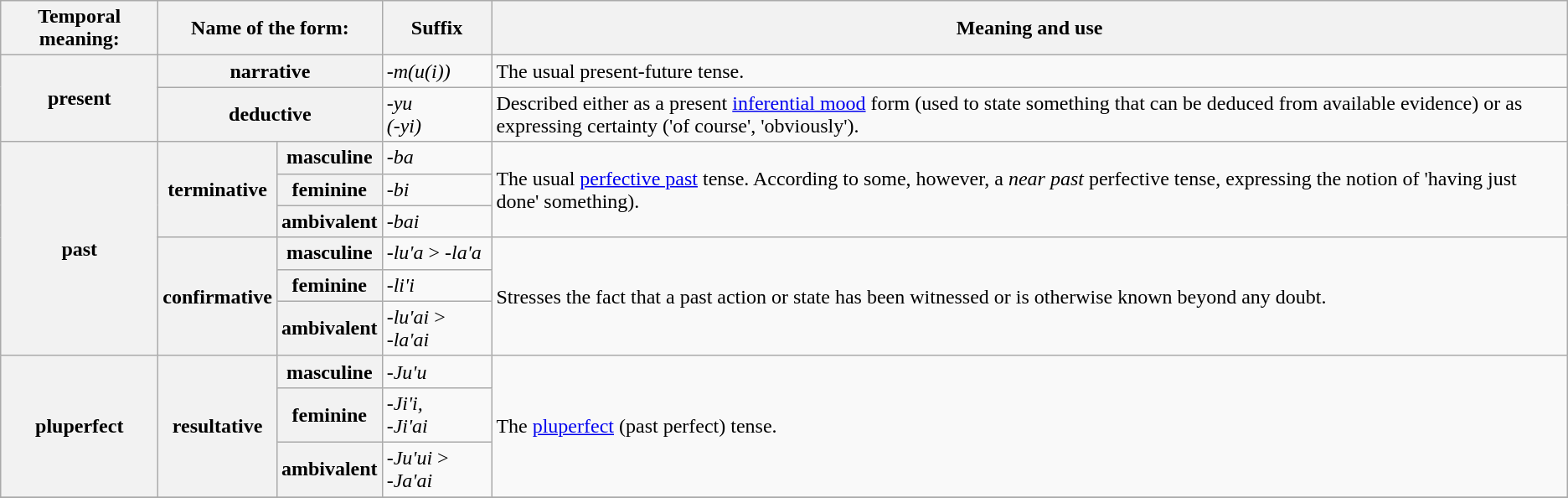<table class="wikitable">
<tr>
<th>Temporal meaning:</th>
<th colspan="2">Name of the form:</th>
<th>Suffix</th>
<th>Meaning and use</th>
</tr>
<tr>
<th rowspan="2">present</th>
<th colspan="2">narrative</th>
<td><em>‑m(u(i))</em></td>
<td>The usual present-future tense.</td>
</tr>
<tr>
<th colspan="2">deductive</th>
<td><em>-yu</em><br><em>(-yi)</em></td>
<td>Described either as a present <a href='#'>inferential mood</a> form (used to state something that can be deduced from available evidence) or as expressing certainty ('of course', 'obviously').</td>
</tr>
<tr>
<th rowspan="6">past</th>
<th rowspan="3">terminative</th>
<th>masculine</th>
<td><em>-ba</em></td>
<td rowspan="3">The usual <a href='#'>perfective past</a> tense. According to some, however, a <em>near past</em> perfective tense, expressing the notion of 'having just done' something).</td>
</tr>
<tr>
<th>feminine</th>
<td><em>-bi</em></td>
</tr>
<tr>
<th>ambivalent</th>
<td><em>-bai</em></td>
</tr>
<tr>
<th rowspan="3">confirmative</th>
<th>masculine</th>
<td><em>-lu'a</em> > <em>‑la'a</em></td>
<td rowspan="3">Stresses the fact that a past action or state has been witnessed or is otherwise known beyond any doubt.</td>
</tr>
<tr>
<th>feminine</th>
<td><em>-li'i</em></td>
</tr>
<tr>
<th>ambivalent</th>
<td><em>-lu'ai</em> > <em>‑la'ai</em></td>
</tr>
<tr>
<th rowspan="3">pluperfect</th>
<th rowspan="3">resultative</th>
<th>masculine</th>
<td><em>-Ju'u</em></td>
<td rowspan="3">The <a href='#'>pluperfect</a> (past perfect) tense.</td>
</tr>
<tr>
<th>feminine</th>
<td><em>-Ji'i,</em><br><em>-Ji'ai</em></td>
</tr>
<tr>
<th>ambivalent</th>
<td><em>-Ju'ui</em> > <em>‑Ja'ai</em></td>
</tr>
<tr>
</tr>
</table>
